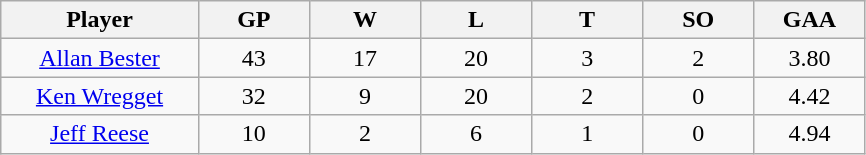<table class="wikitable sortable">
<tr>
<th bgcolor="#DDDDFF" width="16%">Player</th>
<th bgcolor="#DDDDFF" width="9%">GP</th>
<th bgcolor="#DDDDFF" width="9%">W</th>
<th bgcolor="#DDDDFF" width="9%">L</th>
<th bgcolor="#DDDDFF" width="9%">T</th>
<th bgcolor="#DDDDFF" width="9%">SO</th>
<th bgcolor="#DDDDFF" width="9%">GAA</th>
</tr>
<tr align="center">
<td><a href='#'>Allan Bester</a></td>
<td>43</td>
<td>17</td>
<td>20</td>
<td>3</td>
<td>2</td>
<td>3.80</td>
</tr>
<tr align="center">
<td><a href='#'>Ken Wregget</a></td>
<td>32</td>
<td>9</td>
<td>20</td>
<td>2</td>
<td>0</td>
<td>4.42</td>
</tr>
<tr align="center">
<td><a href='#'>Jeff Reese</a></td>
<td>10</td>
<td>2</td>
<td>6</td>
<td>1</td>
<td>0</td>
<td>4.94</td>
</tr>
</table>
